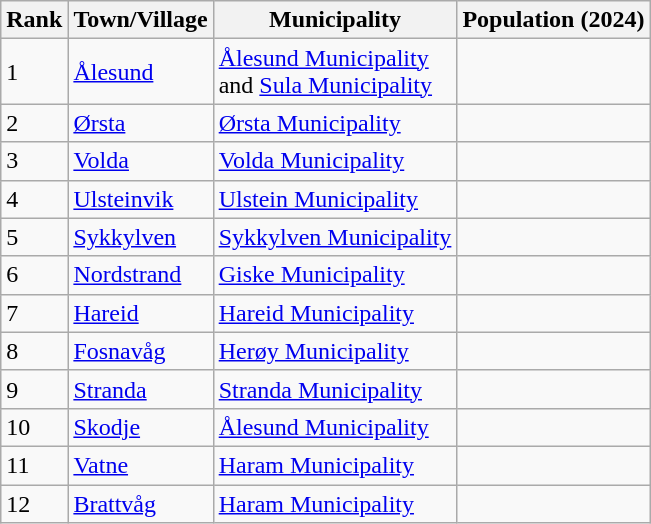<table class="wikitable sortable">
<tr>
<th>Rank</th>
<th>Town/Village</th>
<th>Municipality</th>
<th>Population (2024)</th>
</tr>
<tr>
<td>1</td>
<td><a href='#'>Ålesund</a></td>
<td><a href='#'>Ålesund Municipality</a><br>and <a href='#'>Sula Municipality</a></td>
<td></td>
</tr>
<tr>
<td>2</td>
<td><a href='#'>Ørsta</a></td>
<td><a href='#'>Ørsta Municipality</a></td>
<td></td>
</tr>
<tr>
<td>3</td>
<td><a href='#'>Volda</a></td>
<td><a href='#'>Volda Municipality</a></td>
<td></td>
</tr>
<tr>
<td>4</td>
<td><a href='#'>Ulsteinvik</a></td>
<td><a href='#'>Ulstein Municipality</a></td>
<td></td>
</tr>
<tr>
<td>5</td>
<td><a href='#'>Sykkylven</a></td>
<td><a href='#'>Sykkylven Municipality</a></td>
<td></td>
</tr>
<tr>
<td>6</td>
<td><a href='#'>Nordstrand</a></td>
<td><a href='#'>Giske Municipality</a></td>
<td></td>
</tr>
<tr>
<td>7</td>
<td><a href='#'>Hareid</a></td>
<td><a href='#'>Hareid Municipality</a></td>
<td></td>
</tr>
<tr>
<td>8</td>
<td><a href='#'>Fosnavåg</a></td>
<td><a href='#'>Herøy Municipality</a></td>
<td></td>
</tr>
<tr>
<td>9</td>
<td><a href='#'>Stranda</a></td>
<td><a href='#'>Stranda Municipality</a></td>
<td></td>
</tr>
<tr>
<td>10</td>
<td><a href='#'>Skodje</a></td>
<td><a href='#'>Ålesund Municipality</a></td>
<td></td>
</tr>
<tr>
<td>11</td>
<td><a href='#'>Vatne</a></td>
<td><a href='#'>Haram Municipality</a></td>
<td></td>
</tr>
<tr>
<td>12</td>
<td><a href='#'>Brattvåg</a></td>
<td><a href='#'>Haram Municipality</a></td>
<td></td>
</tr>
</table>
